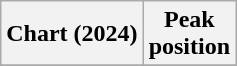<table class="wikitable plainrowheaders" style="text-align:center">
<tr>
<th scope="col">Chart (2024)</th>
<th scope="col">Peak<br>position</th>
</tr>
<tr>
</tr>
</table>
